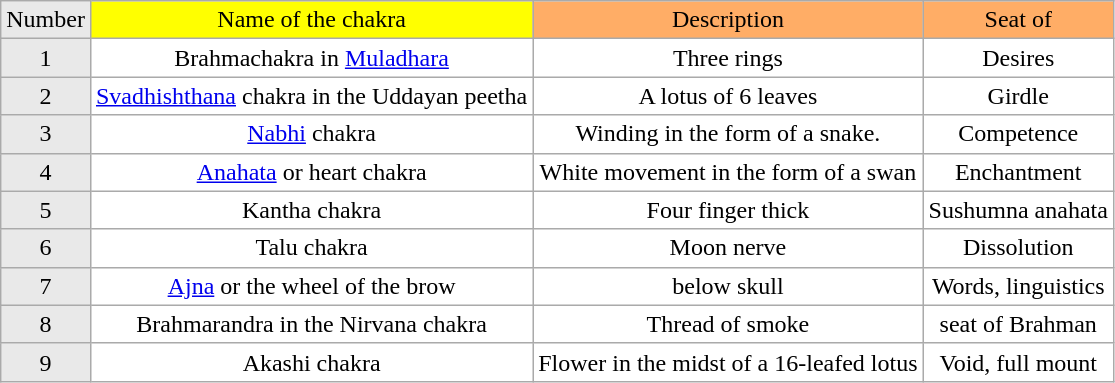<table class="wikitable" align=center style = " background: transparent;">
<tr style="text-align: center;">
<td style="background: #e9e9e9;">Number</td>
<td style="background: yellow;">Name of the chakra</td>
<td style="background: #ffad66;">Description</td>
<td style="background: #ffad66;">Seat of</td>
</tr>
<tr style="text-align: center;">
<td style="background: #e9e9e9;">1</td>
<td>Brahmachakra in <a href='#'>Muladhara</a></td>
<td>Three rings</td>
<td>Desires</td>
</tr>
<tr style="text-align: center;">
<td style="background: #e9e9e9;">2</td>
<td><a href='#'>Svadhishthana</a> chakra in the Uddayan peetha</td>
<td>A lotus of 6 leaves</td>
<td>Girdle</td>
</tr>
<tr style="text-align: center;">
<td style="background: #e9e9e9;">3</td>
<td><a href='#'>Nabhi</a> chakra</td>
<td>Winding in the form of  a snake.</td>
<td>Competence</td>
</tr>
<tr style="text-align: center;">
<td style="background: #e9e9e9;">4</td>
<td><a href='#'>Anahata</a> or heart chakra</td>
<td>White movement in the form of a swan</td>
<td>Enchantment</td>
</tr>
<tr style="text-align: center;">
<td style="background: #e9e9e9;">5</td>
<td>Kantha chakra</td>
<td>Four finger thick</td>
<td>Sushumna anahata</td>
</tr>
<tr style="text-align: center;">
<td style="background: #e9e9e9;">6</td>
<td>Talu chakra</td>
<td>Moon nerve</td>
<td>Dissolution</td>
</tr>
<tr style="text-align: center;">
<td style="background: #e9e9e9;">7</td>
<td><a href='#'>Ajna</a> or  the wheel of the brow</td>
<td>below skull</td>
<td>Words, linguistics</td>
</tr>
<tr style="text-align: center;">
<td style="background: #e9e9e9;">8</td>
<td>Brahmarandra in the  Nirvana chakra</td>
<td>Thread of smoke</td>
<td>seat of Brahman</td>
</tr>
<tr style="text-align: center;">
<td style="background: #e9e9e9;">9</td>
<td>Akashi chakra</td>
<td>Flower in the midst of a 16-leafed lotus</td>
<td>Void, full mount</td>
</tr>
</table>
